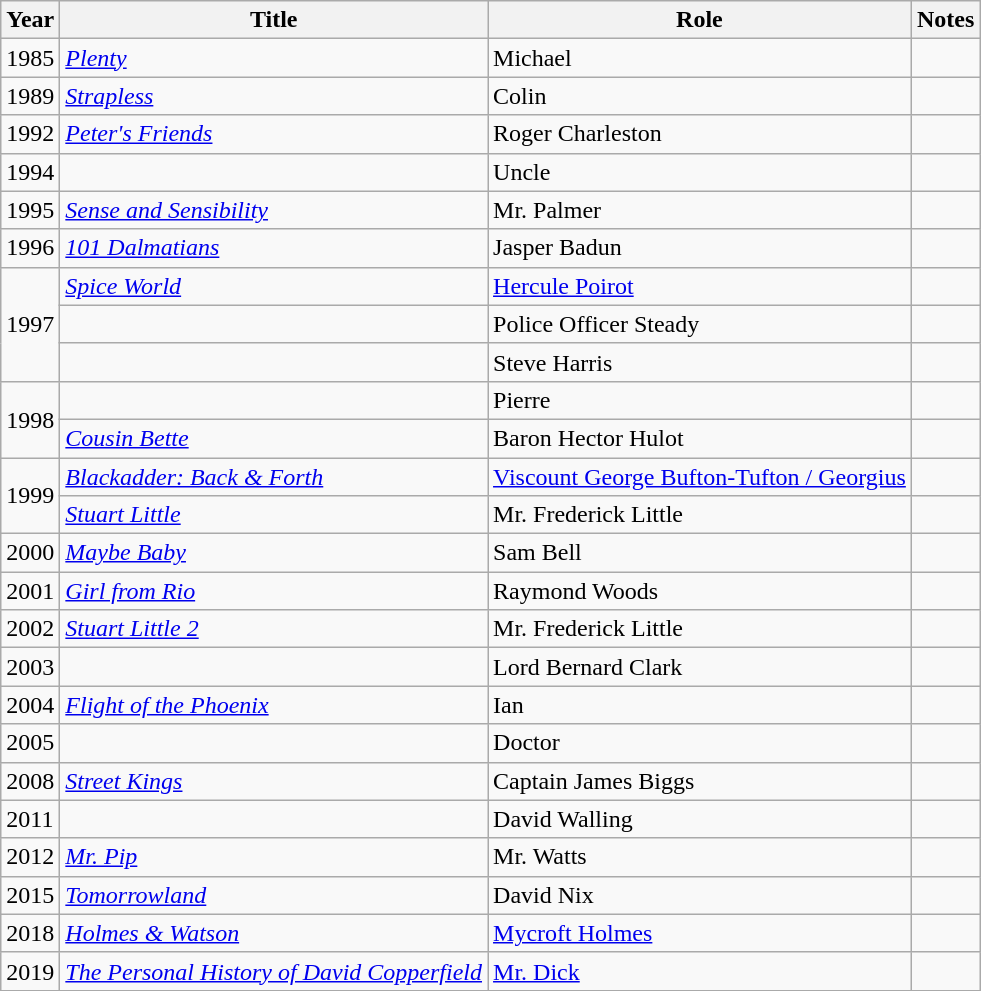<table class="wikitable sortable">
<tr>
<th>Year</th>
<th>Title</th>
<th>Role</th>
<th>Notes</th>
</tr>
<tr>
<td>1985</td>
<td><em><a href='#'>Plenty</a></em></td>
<td>Michael</td>
<td></td>
</tr>
<tr>
<td>1989</td>
<td><em><a href='#'>Strapless</a></em></td>
<td>Colin</td>
<td></td>
</tr>
<tr>
<td>1992</td>
<td><em><a href='#'>Peter's Friends</a></em></td>
<td>Roger Charleston</td>
<td></td>
</tr>
<tr>
<td>1994</td>
<td><em></em></td>
<td>Uncle</td>
<td></td>
</tr>
<tr>
<td>1995</td>
<td><em><a href='#'>Sense and Sensibility</a></em></td>
<td>Mr. Palmer</td>
<td></td>
</tr>
<tr>
<td>1996</td>
<td><em><a href='#'>101 Dalmatians</a></em></td>
<td>Jasper Badun</td>
<td></td>
</tr>
<tr>
<td rowspan="3">1997</td>
<td><em><a href='#'>Spice World</a></em></td>
<td><a href='#'>Hercule Poirot</a></td>
<td></td>
</tr>
<tr>
<td><em></em></td>
<td>Police Officer Steady</td>
<td></td>
</tr>
<tr>
<td><em></em></td>
<td>Steve Harris</td>
<td></td>
</tr>
<tr>
<td rowspan="2">1998</td>
<td><em></em></td>
<td>Pierre</td>
<td></td>
</tr>
<tr>
<td><em><a href='#'>Cousin Bette</a></em></td>
<td>Baron Hector Hulot</td>
<td></td>
</tr>
<tr>
<td rowspan="2">1999</td>
<td><em><a href='#'>Blackadder: Back & Forth</a></em></td>
<td><a href='#'>Viscount George Bufton-Tufton / Georgius</a></td>
<td></td>
</tr>
<tr>
<td><em><a href='#'>Stuart Little</a></em></td>
<td>Mr. Frederick Little</td>
<td></td>
</tr>
<tr>
<td>2000</td>
<td><em><a href='#'>Maybe Baby</a></em></td>
<td>Sam Bell</td>
<td></td>
</tr>
<tr>
<td>2001</td>
<td><em><a href='#'>Girl from Rio</a></em></td>
<td>Raymond Woods</td>
<td></td>
</tr>
<tr>
<td>2002</td>
<td><em><a href='#'>Stuart Little 2</a></em></td>
<td>Mr. Frederick Little</td>
<td></td>
</tr>
<tr>
<td>2003</td>
<td><em></em></td>
<td>Lord Bernard Clark</td>
<td></td>
</tr>
<tr>
<td>2004</td>
<td><em><a href='#'>Flight of the Phoenix</a></em></td>
<td>Ian</td>
<td></td>
</tr>
<tr>
<td>2005</td>
<td><em></em></td>
<td>Doctor</td>
<td></td>
</tr>
<tr>
<td>2008</td>
<td><em><a href='#'>Street Kings</a></em></td>
<td>Captain James Biggs</td>
<td></td>
</tr>
<tr>
<td>2011</td>
<td><em></em></td>
<td>David Walling</td>
<td></td>
</tr>
<tr>
<td>2012</td>
<td><em><a href='#'>Mr. Pip</a></em></td>
<td>Mr. Watts</td>
<td></td>
</tr>
<tr>
<td>2015</td>
<td><em><a href='#'>Tomorrowland</a></em></td>
<td>David Nix</td>
<td></td>
</tr>
<tr>
<td>2018</td>
<td><em><a href='#'>Holmes & Watson</a></em></td>
<td><a href='#'>Mycroft Holmes</a></td>
<td></td>
</tr>
<tr>
<td>2019</td>
<td><em><a href='#'>The Personal History of David Copperfield</a></em></td>
<td><a href='#'>Mr. Dick</a></td>
<td></td>
</tr>
</table>
